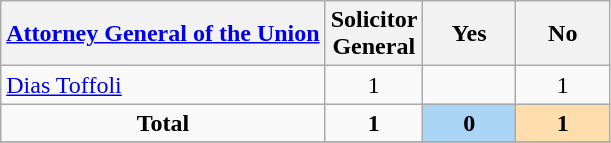<table class="wikitable">
<tr>
<th><a href='#'>Attorney General of the Union</a></th>
<th width="55pt">Solicitor General</th>
<th width="55pt">Yes</th>
<th width="55pt">No</th>
</tr>
<tr>
<td align="left"><a href='#'>Dias Toffoli</a></td>
<td align="center">1</td>
<td align="center"></td>
<td align="center">1</td>
</tr>
<tr>
<td align="center"><strong>Total</strong></td>
<td align="center"><strong>1</strong></td>
<td align="center" bgcolor="#abd5f5"><strong>0</strong></td>
<td align="center" bgcolor="#FFDEAD"><strong>1</strong></td>
</tr>
<tr>
</tr>
</table>
